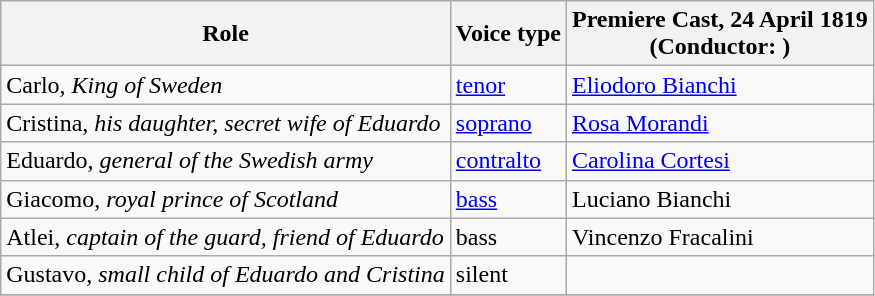<table class="wikitable">
<tr>
<th>Role</th>
<th>Voice type</th>
<th>Premiere Cast, 24 April 1819<br>(Conductor: )</th>
</tr>
<tr>
<td>Carlo, <em>King of Sweden</em></td>
<td><a href='#'>tenor</a></td>
<td><a href='#'>Eliodoro Bianchi</a></td>
</tr>
<tr>
<td>Cristina, <em>his daughter, secret wife of Eduardo</em></td>
<td><a href='#'>soprano</a></td>
<td><a href='#'>Rosa Morandi</a></td>
</tr>
<tr>
<td>Eduardo, <em>general of the Swedish army</em></td>
<td><a href='#'>contralto</a></td>
<td><a href='#'>Carolina Cortesi</a></td>
</tr>
<tr>
<td>Giacomo, <em>royal prince of Scotland</em></td>
<td><a href='#'>bass</a></td>
<td>Luciano Bianchi</td>
</tr>
<tr>
<td>Atlei, <em>captain of the guard, friend of Eduardo</em></td>
<td>bass</td>
<td>Vincenzo Fracalini</td>
</tr>
<tr>
<td>Gustavo, <em>small child of Eduardo and Cristina</em></td>
<td>silent</td>
<td></td>
</tr>
<tr>
</tr>
</table>
